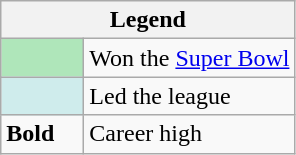<table class="wikitable mw-collapsible">
<tr>
<th colspan="2">Legend</th>
</tr>
<tr>
<td style="background:#afe6ba; width:3em;"></td>
<td>Won the <a href='#'>Super Bowl</a></td>
</tr>
<tr>
<td style="background:#cfecec; width:3em;"></td>
<td>Led the league</td>
</tr>
<tr>
<td><strong>Bold</strong></td>
<td>Career high</td>
</tr>
</table>
